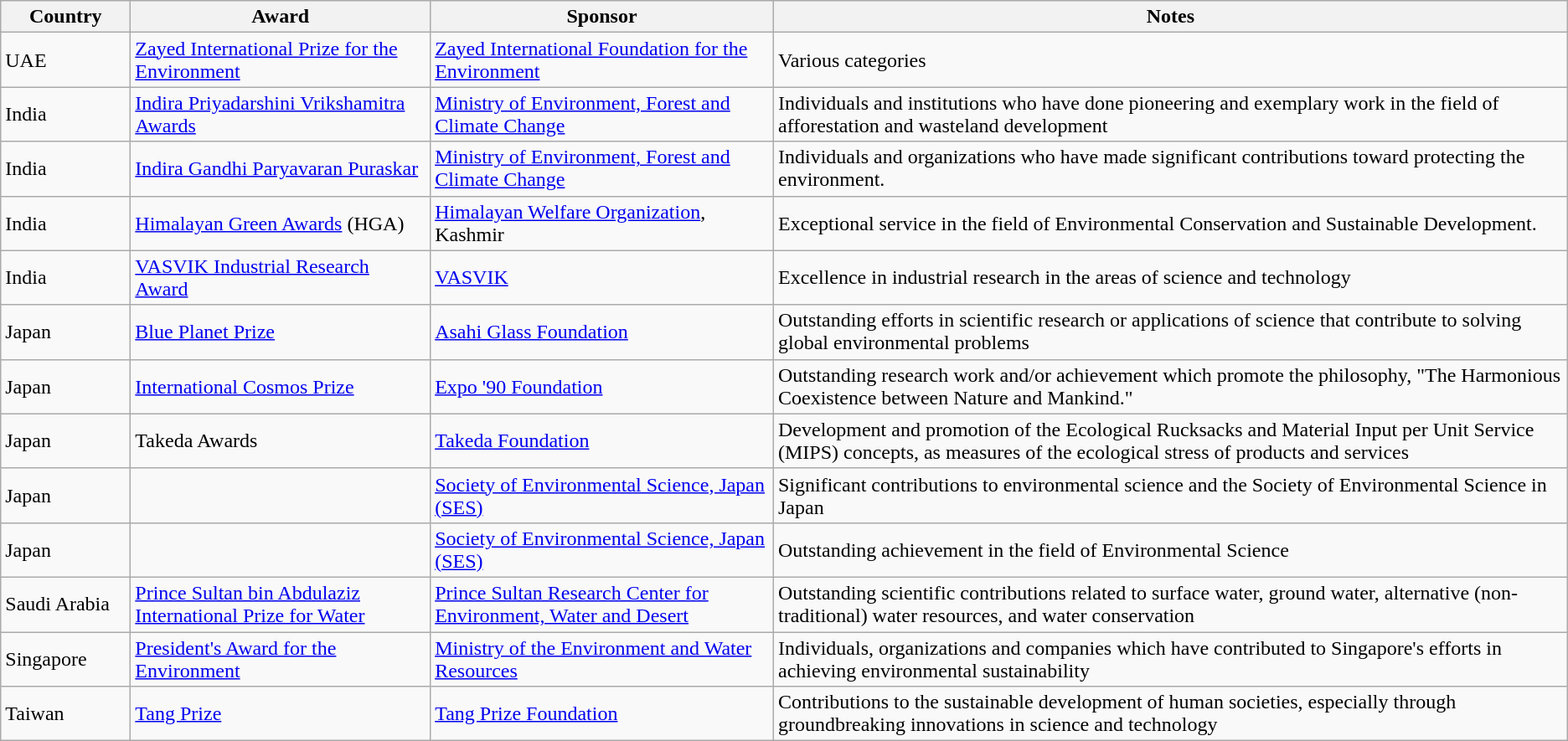<table Class="wikitable sortable">
<tr>
<th style="width:6em;">Country</th>
<th>Award</th>
<th>Sponsor</th>
<th>Notes</th>
</tr>
<tr>
<td>UAE</td>
<td><a href='#'>Zayed International Prize for the Environment</a></td>
<td><a href='#'>Zayed International Foundation for the Environment</a></td>
<td>Various categories</td>
</tr>
<tr>
<td>India</td>
<td><a href='#'>Indira Priyadarshini Vrikshamitra Awards</a></td>
<td><a href='#'>Ministry of Environment, Forest and Climate Change</a></td>
<td>Individuals and institutions who have done pioneering and exemplary work in the field of afforestation and wasteland development</td>
</tr>
<tr>
<td>India</td>
<td><a href='#'>Indira Gandhi Paryavaran Puraskar</a></td>
<td><a href='#'>Ministry of Environment, Forest and Climate Change</a></td>
<td>Individuals and organizations who have made significant contributions toward protecting the environment.</td>
</tr>
<tr>
<td>India</td>
<td><a href='#'>Himalayan Green Awards</a> (HGA)</td>
<td><a href='#'>Himalayan Welfare Organization</a>, Kashmir</td>
<td>Exceptional service in the field of Environmental Conservation and Sustainable Development.</td>
</tr>
<tr>
<td>India</td>
<td><a href='#'>VASVIK Industrial Research Award</a></td>
<td><a href='#'>VASVIK</a></td>
<td>Excellence in industrial research in the areas of science and technology</td>
</tr>
<tr>
<td>Japan</td>
<td><a href='#'>Blue Planet Prize</a></td>
<td><a href='#'>Asahi Glass Foundation</a></td>
<td>Outstanding efforts in scientific research or applications of science that contribute to solving global environmental problems</td>
</tr>
<tr>
<td>Japan</td>
<td><a href='#'>International Cosmos Prize</a></td>
<td><a href='#'>Expo '90 Foundation</a></td>
<td>Outstanding research work and/or achievement which promote the philosophy, "The Harmonious Coexistence between Nature and Mankind."</td>
</tr>
<tr>
<td>Japan</td>
<td>Takeda Awards</td>
<td><a href='#'>Takeda Foundation</a></td>
<td>Development and promotion of the Ecological Rucksacks and Material Input per Unit Service (MIPS) concepts, as measures of the ecological stress of products and services</td>
</tr>
<tr>
<td>Japan</td>
<td></td>
<td><a href='#'>Society of Environmental Science, Japan (SES)</a></td>
<td>Significant contributions to environmental science and the Society of Environmental Science in Japan</td>
</tr>
<tr>
<td>Japan</td>
<td></td>
<td><a href='#'>Society of Environmental Science, Japan (SES)</a></td>
<td>Outstanding achievement in the field of Environmental Science</td>
</tr>
<tr>
<td>Saudi Arabia</td>
<td><a href='#'>Prince Sultan bin Abdulaziz International Prize for Water</a></td>
<td><a href='#'>Prince Sultan Research Center for Environment, Water and Desert</a></td>
<td>Outstanding scientific contributions related to surface water, ground water, alternative (non-traditional) water resources, and water conservation</td>
</tr>
<tr>
<td>Singapore</td>
<td><a href='#'>President's Award for the Environment</a></td>
<td><a href='#'>Ministry of the Environment and Water Resources</a></td>
<td>Individuals, organizations and companies which have contributed to Singapore's efforts in achieving environmental sustainability</td>
</tr>
<tr>
<td>Taiwan</td>
<td><a href='#'>Tang Prize</a></td>
<td><a href='#'>Tang Prize Foundation</a></td>
<td>Contributions to the sustainable development of human societies, especially through groundbreaking innovations in science and technology</td>
</tr>
</table>
